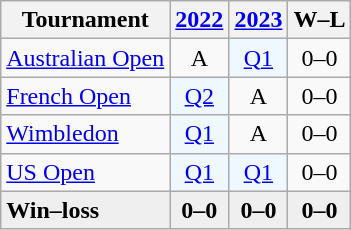<table class="wikitable" style=text-align:center>
<tr>
<th>Tournament</th>
<th><a href='#'>2022</a></th>
<th><a href='#'>2023</a></th>
<th>W–L</th>
</tr>
<tr>
<td align=left><a href='#'>Australian Open</a></td>
<td>A</td>
<td bgcolor=f0f8ff><a href='#'>Q1</a></td>
<td>0–0</td>
</tr>
<tr>
<td align=left><a href='#'>French Open</a></td>
<td bgcolor=f0f8ff><a href='#'>Q2</a></td>
<td>A</td>
<td>0–0</td>
</tr>
<tr>
<td align=left><a href='#'>Wimbledon</a></td>
<td bgcolor=f0f8ff><a href='#'>Q1</a></td>
<td>A</td>
<td>0–0</td>
</tr>
<tr>
<td align=left><a href='#'>US Open</a></td>
<td bgcolor=f0f8ff><a href='#'>Q1</a></td>
<td bgcolor=f0f8ff><a href='#'>Q1</a></td>
<td>0–0</td>
</tr>
<tr style=background:#efefef;font-weight:bold>
<td align=left>Win–loss</td>
<td>0–0</td>
<td>0–0</td>
<td>0–0</td>
</tr>
</table>
